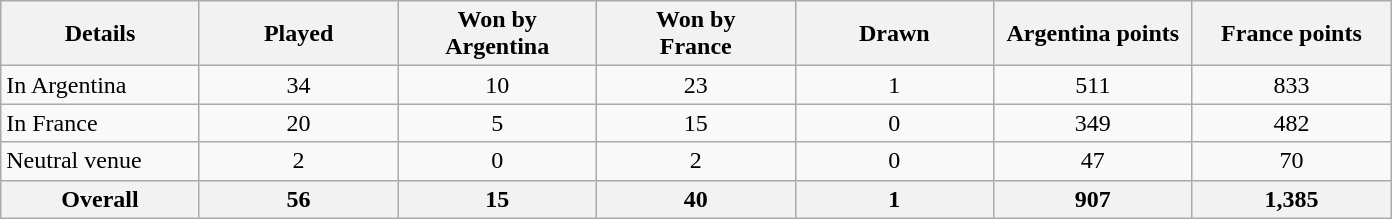<table class="wikitable sortable">
<tr>
<th width="125">Details</th>
<th width="125">Played</th>
<th width="125">Won by<br>Argentina</th>
<th width="125">Won by<br>France</th>
<th width="125">Drawn</th>
<th width="125">Argentina points</th>
<th width="125">France points</th>
</tr>
<tr>
<td>In Argentina</td>
<td align=center>34</td>
<td align=center>10</td>
<td align=center>23</td>
<td align=center>1</td>
<td align=center>511</td>
<td align=center>833</td>
</tr>
<tr>
<td>In France</td>
<td align=center>20</td>
<td align=center>5</td>
<td align=center>15</td>
<td align=center>0</td>
<td align=center>349</td>
<td align=center>482</td>
</tr>
<tr>
<td>Neutral venue</td>
<td align=center>2</td>
<td align=center>0</td>
<td align=center>2</td>
<td align=center>0</td>
<td align=center>47</td>
<td align=center>70</td>
</tr>
<tr>
<th align=center>Overall</th>
<th align=center>56</th>
<th align=center>15</th>
<th align=center>40</th>
<th align=center>1</th>
<th align=center>907</th>
<th align=center>1,385</th>
</tr>
</table>
